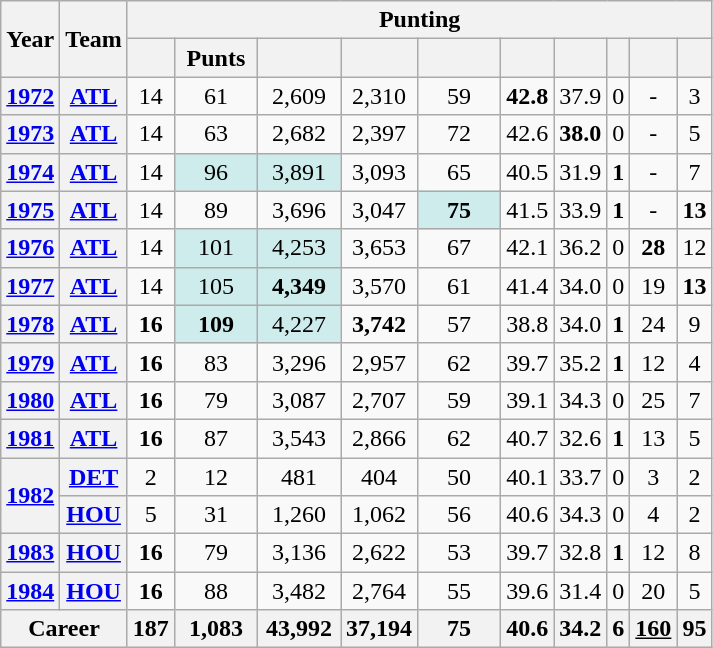<table class=wikitable style="text-align:center;">
<tr>
<th rowspan="2">Year</th>
<th rowspan="2">Team</th>
<th colspan="10">Punting</th>
</tr>
<tr>
<th></th>
<th>Punts</th>
<th></th>
<th></th>
<th></th>
<th></th>
<th></th>
<th></th>
<th></th>
<th></th>
</tr>
<tr>
<th><a href='#'>1972</a></th>
<th><a href='#'>ATL</a></th>
<td>14</td>
<td>61</td>
<td>2,609</td>
<td>2,310</td>
<td>59</td>
<td><strong>42.8</strong></td>
<td>37.9</td>
<td>0</td>
<td>-</td>
<td>3</td>
</tr>
<tr>
<th><a href='#'>1973</a></th>
<th><a href='#'>ATL</a></th>
<td>14</td>
<td>63</td>
<td>2,682</td>
<td>2,397</td>
<td>72</td>
<td>42.6</td>
<td><strong>38.0</strong></td>
<td>0</td>
<td>-</td>
<td>5</td>
</tr>
<tr>
<th><a href='#'>1974</a></th>
<th><a href='#'>ATL</a></th>
<td>14</td>
<td style="background:#cfecec; width:3em;">96</td>
<td style="background:#cfecec; width:3em;">3,891</td>
<td>3,093</td>
<td>65</td>
<td>40.5</td>
<td>31.9</td>
<td><strong>1</strong></td>
<td>-</td>
<td>7</td>
</tr>
<tr>
<th><a href='#'>1975</a></th>
<th><a href='#'>ATL</a></th>
<td>14</td>
<td>89</td>
<td>3,696</td>
<td>3,047</td>
<td style="background:#cfecec; width:3em;"><strong>75</strong></td>
<td>41.5</td>
<td>33.9</td>
<td><strong>1</strong></td>
<td>-</td>
<td><strong>13</strong></td>
</tr>
<tr>
<th><a href='#'>1976</a></th>
<th><a href='#'>ATL</a></th>
<td>14</td>
<td style="background:#cfecec; width:3em;">101</td>
<td style="background:#cfecec; width:3em;">4,253</td>
<td>3,653</td>
<td>67</td>
<td>42.1</td>
<td>36.2</td>
<td>0</td>
<td><strong>28</strong></td>
<td>12</td>
</tr>
<tr>
<th><a href='#'>1977</a></th>
<th><a href='#'>ATL</a></th>
<td>14</td>
<td style="background:#cfecec; width:3em;">105</td>
<td style="background:#cfecec; width:3em;"><strong>4,349</strong></td>
<td>3,570</td>
<td>61</td>
<td>41.4</td>
<td>34.0</td>
<td>0</td>
<td>19</td>
<td><strong>13</strong></td>
</tr>
<tr>
<th><a href='#'>1978</a></th>
<th><a href='#'>ATL</a></th>
<td><strong>16</strong></td>
<td style="background:#cfecec; width:3em;"><strong>109</strong></td>
<td style="background:#cfecec; width:3em;">4,227</td>
<td><strong>3,742</strong></td>
<td>57</td>
<td>38.8</td>
<td>34.0</td>
<td><strong>1</strong></td>
<td>24</td>
<td>9</td>
</tr>
<tr>
<th><a href='#'>1979</a></th>
<th><a href='#'>ATL</a></th>
<td><strong>16</strong></td>
<td>83</td>
<td>3,296</td>
<td>2,957</td>
<td>62</td>
<td>39.7</td>
<td>35.2</td>
<td><strong>1</strong></td>
<td>12</td>
<td>4</td>
</tr>
<tr>
<th><a href='#'>1980</a></th>
<th><a href='#'>ATL</a></th>
<td><strong>16</strong></td>
<td>79</td>
<td>3,087</td>
<td>2,707</td>
<td>59</td>
<td>39.1</td>
<td>34.3</td>
<td>0</td>
<td>25</td>
<td>7</td>
</tr>
<tr>
<th><a href='#'>1981</a></th>
<th><a href='#'>ATL</a></th>
<td><strong>16</strong></td>
<td>87</td>
<td>3,543</td>
<td>2,866</td>
<td>62</td>
<td>40.7</td>
<td>32.6</td>
<td><strong>1</strong></td>
<td>13</td>
<td>5</td>
</tr>
<tr>
<th rowspan="2"><a href='#'>1982</a></th>
<th><a href='#'>DET</a></th>
<td>2</td>
<td>12</td>
<td>481</td>
<td>404</td>
<td>50</td>
<td>40.1</td>
<td>33.7</td>
<td>0</td>
<td>3</td>
<td>2</td>
</tr>
<tr>
<th><a href='#'>HOU</a></th>
<td>5</td>
<td>31</td>
<td>1,260</td>
<td>1,062</td>
<td>56</td>
<td>40.6</td>
<td>34.3</td>
<td>0</td>
<td>4</td>
<td>2</td>
</tr>
<tr>
<th><a href='#'>1983</a></th>
<th><a href='#'>HOU</a></th>
<td><strong>16</strong></td>
<td>79</td>
<td>3,136</td>
<td>2,622</td>
<td>53</td>
<td>39.7</td>
<td>32.8</td>
<td><strong>1</strong></td>
<td>12</td>
<td>8</td>
</tr>
<tr>
<th><a href='#'>1984</a></th>
<th><a href='#'>HOU</a></th>
<td><strong>16</strong></td>
<td>88</td>
<td>3,482</td>
<td>2,764</td>
<td>55</td>
<td>39.6</td>
<td>31.4</td>
<td>0</td>
<td>20</td>
<td>5</td>
</tr>
<tr>
<th colspan="2">Career</th>
<th>187</th>
<th>1,083</th>
<th>43,992</th>
<th>37,194</th>
<th>75</th>
<th>40.6</th>
<th>34.2</th>
<th>6</th>
<th><u>160</u></th>
<th>95</th>
</tr>
</table>
